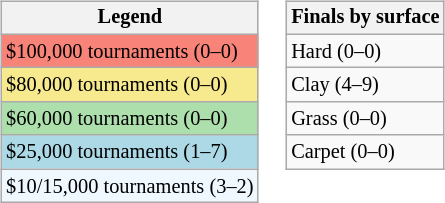<table>
<tr valign=top>
<td><br><table class=wikitable style="font-size:85%">
<tr>
<th>Legend</th>
</tr>
<tr style="background:#f88379;">
<td>$100,000 tournaments (0–0)</td>
</tr>
<tr style="background:#f7e98e;">
<td>$80,000 tournaments (0–0)</td>
</tr>
<tr style="background:#addfad;">
<td>$60,000 tournaments (0–0)</td>
</tr>
<tr style="background:lightblue;">
<td>$25,000 tournaments (1–7)</td>
</tr>
<tr style="background:#f0f8ff;">
<td>$10/15,000 tournaments (3–2)</td>
</tr>
</table>
</td>
<td><br><table class=wikitable style="font-size:85%">
<tr>
<th>Finals by surface</th>
</tr>
<tr>
<td>Hard (0–0)</td>
</tr>
<tr>
<td>Clay (4–9)</td>
</tr>
<tr>
<td>Grass (0–0)</td>
</tr>
<tr>
<td>Carpet (0–0)</td>
</tr>
</table>
</td>
</tr>
</table>
